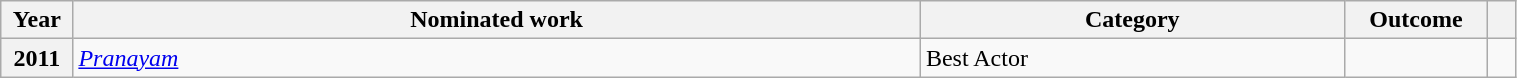<table class="wikitable plainrowheaders" style="width:80%;">
<tr>
<th scope="col" style="width:1%;">Year</th>
<th scope="col" style="width:30%;">Nominated work</th>
<th scope="col" style="width:15%;">Category</th>
<th scope="col" style="width:3%;">Outcome</th>
<th scope="col" style="width:1%;"></th>
</tr>
<tr>
<th scope="row">2011</th>
<td><em><a href='#'>Pranayam</a></em></td>
<td>Best Actor</td>
<td></td>
<td style="text-align:center;"></td>
</tr>
</table>
